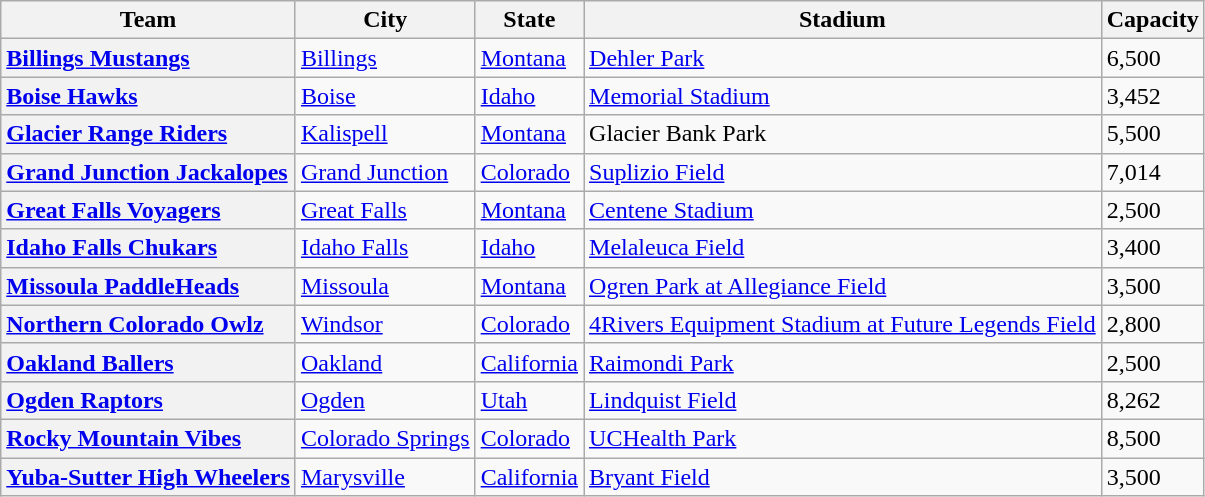<table class="wikitable sortable">
<tr>
<th scope="col">Team</th>
<th scope="col">City</th>
<th scope="col">State</th>
<th scope="col">Stadium</th>
<th scope="col">Capacity</th>
</tr>
<tr>
<th scope="row" style="text-align:left"><a href='#'>Billings Mustangs</a></th>
<td><a href='#'>Billings</a></td>
<td><a href='#'>Montana</a></td>
<td><a href='#'>Dehler Park</a></td>
<td>6,500</td>
</tr>
<tr>
<th scope="row" style="text-align:left"><a href='#'>Boise Hawks</a></th>
<td><a href='#'>Boise</a></td>
<td><a href='#'>Idaho</a></td>
<td><a href='#'>Memorial Stadium</a></td>
<td>3,452</td>
</tr>
<tr>
<th scope="row" style="text-align:left"><a href='#'>Glacier Range Riders</a></th>
<td><a href='#'>Kalispell</a></td>
<td><a href='#'>Montana</a></td>
<td>Glacier Bank Park</td>
<td>5,500</td>
</tr>
<tr>
<th scope="row" style="text-align:left"><a href='#'>Grand Junction Jackalopes</a></th>
<td><a href='#'>Grand Junction</a></td>
<td><a href='#'>Colorado</a></td>
<td><a href='#'>Suplizio Field</a></td>
<td>7,014</td>
</tr>
<tr>
<th scope="row" style="text-align:left"><a href='#'>Great Falls Voyagers</a></th>
<td><a href='#'>Great Falls</a></td>
<td><a href='#'>Montana</a></td>
<td><a href='#'>Centene Stadium</a></td>
<td>2,500</td>
</tr>
<tr>
<th scope="row" style="text-align:left"><a href='#'>Idaho Falls Chukars</a></th>
<td><a href='#'>Idaho Falls</a></td>
<td><a href='#'>Idaho</a></td>
<td><a href='#'>Melaleuca Field</a></td>
<td>3,400</td>
</tr>
<tr>
<th scope="row" style="text-align:left"><a href='#'>Missoula PaddleHeads</a></th>
<td><a href='#'>Missoula</a></td>
<td><a href='#'>Montana</a></td>
<td><a href='#'>Ogren Park at Allegiance Field</a></td>
<td>3,500</td>
</tr>
<tr>
<th scope="row" style="text-align:left"><a href='#'>Northern Colorado Owlz</a></th>
<td><a href='#'>Windsor</a></td>
<td><a href='#'>Colorado</a></td>
<td><a href='#'>4Rivers Equipment Stadium at Future Legends Field</a></td>
<td>2,800</td>
</tr>
<tr>
<th scope="row" style="text-align:left"><a href='#'>Oakland Ballers</a></th>
<td><a href='#'>Oakland</a></td>
<td><a href='#'>California</a></td>
<td><a href='#'>Raimondi Park</a></td>
<td>2,500</td>
</tr>
<tr>
<th scope="row" style="text-align:left"><a href='#'>Ogden Raptors</a></th>
<td><a href='#'>Ogden</a></td>
<td><a href='#'>Utah</a></td>
<td><a href='#'>Lindquist Field</a></td>
<td>8,262</td>
</tr>
<tr>
<th scope="row" style="text-align:left"><a href='#'>Rocky Mountain Vibes</a></th>
<td><a href='#'>Colorado Springs</a></td>
<td><a href='#'>Colorado</a></td>
<td><a href='#'>UCHealth Park</a></td>
<td>8,500</td>
</tr>
<tr>
<th scope="row" style="text-align:left"><a href='#'>Yuba-Sutter High Wheelers</a></th>
<td><a href='#'>Marysville</a></td>
<td><a href='#'>California</a></td>
<td><a href='#'>Bryant Field</a></td>
<td>3,500</td>
</tr>
</table>
